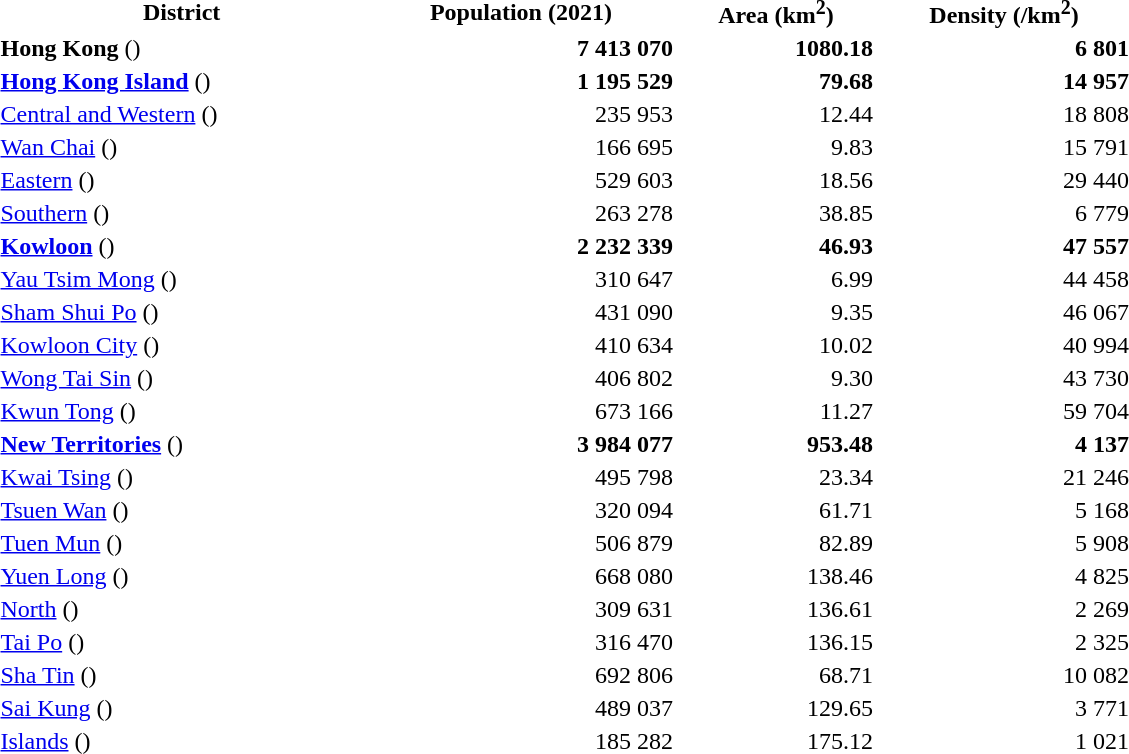<table class="wikipedia sort" width="60%">
<tr>
<th>District</th>
<th>Population (2021)</th>
<th>Area (km<sup>2</sup>)</th>
<th>Density (/km<sup>2</sup>)</th>
</tr>
<tr>
<td><strong>Hong Kong</strong> ()</td>
<td align=right><strong>7 413 070</strong></td>
<td align=right><strong>1080.18</strong></td>
<td align=right><strong>6 801</strong></td>
</tr>
<tr>
<td><strong><a href='#'>Hong Kong Island</a></strong> ()</td>
<td align=right><strong>1 195 529</strong></td>
<td align=right><strong>79.68</strong></td>
<td align=right><strong>14 957</strong></td>
</tr>
<tr>
<td><a href='#'>Central and Western</a> ()</td>
<td align=right>235 953</td>
<td align=right>12.44</td>
<td align=right>18 808</td>
</tr>
<tr>
<td><a href='#'>Wan Chai</a> ()</td>
<td align=right>166 695</td>
<td align=right>9.83</td>
<td align=right>15 791</td>
</tr>
<tr>
<td><a href='#'>Eastern</a> ()</td>
<td align=right>529 603</td>
<td align=right>18.56</td>
<td align=right>29 440</td>
</tr>
<tr>
<td><a href='#'>Southern</a> ()</td>
<td align=right>263 278</td>
<td align=right>38.85</td>
<td align=right>6 779</td>
</tr>
<tr>
<td><strong><a href='#'>Kowloon</a></strong> ()</td>
<td align=right><strong>2 232 339</strong></td>
<td align=right><strong>46.93</strong></td>
<td align=right><strong>47 557</strong></td>
</tr>
<tr>
<td><a href='#'>Yau Tsim Mong</a> ()</td>
<td align=right>310 647</td>
<td align=right>6.99</td>
<td align=right>44 458</td>
</tr>
<tr>
<td><a href='#'>Sham Shui Po</a> ()</td>
<td align=right>431 090</td>
<td align=right>9.35</td>
<td align=right>46 067</td>
</tr>
<tr>
<td><a href='#'>Kowloon City</a> ()</td>
<td align=right>410 634</td>
<td align=right>10.02</td>
<td align=right>40 994</td>
</tr>
<tr>
<td><a href='#'>Wong Tai Sin</a> ()</td>
<td align=right>406 802</td>
<td align=right>9.30</td>
<td align=right>43 730</td>
</tr>
<tr>
<td><a href='#'>Kwun Tong</a> ()</td>
<td align=right>673 166</td>
<td align=right>11.27</td>
<td align=right>59 704</td>
</tr>
<tr>
<td><strong><a href='#'>New Territories</a></strong> ()</td>
<td align=right><strong>3 984 077</strong></td>
<td align=right><strong>953.48</strong></td>
<td align=right><strong>4 137</strong></td>
</tr>
<tr>
<td><a href='#'>Kwai Tsing</a> ()</td>
<td align=right>495 798</td>
<td align=right>23.34</td>
<td align=right>21 246</td>
</tr>
<tr>
<td><a href='#'>Tsuen Wan</a> ()</td>
<td align=right>320 094</td>
<td align=right>61.71</td>
<td align=right>5 168</td>
</tr>
<tr>
<td><a href='#'>Tuen Mun</a> ()</td>
<td align=right>506 879</td>
<td align=right>82.89</td>
<td align=right>5 908</td>
</tr>
<tr>
<td><a href='#'>Yuen Long</a> ()</td>
<td align=right>668 080</td>
<td align=right>138.46</td>
<td align=right>4 825</td>
</tr>
<tr>
<td><a href='#'>North</a> ()</td>
<td align=right>309 631</td>
<td align=right>136.61</td>
<td align=right>2 269</td>
</tr>
<tr>
<td><a href='#'>Tai Po</a> ()</td>
<td align=right>316 470</td>
<td align=right>136.15</td>
<td align=right>2 325</td>
</tr>
<tr>
<td><a href='#'>Sha Tin</a> ()</td>
<td align=right>692 806</td>
<td align=right>68.71</td>
<td align=right>10 082</td>
</tr>
<tr>
<td><a href='#'>Sai Kung</a> ()</td>
<td align=right>489 037</td>
<td align=right>129.65</td>
<td align=right>3 771</td>
</tr>
<tr>
<td><a href='#'>Islands</a> ()</td>
<td align=right>185 282</td>
<td align=right>175.12</td>
<td align=right>1 021</td>
</tr>
</table>
